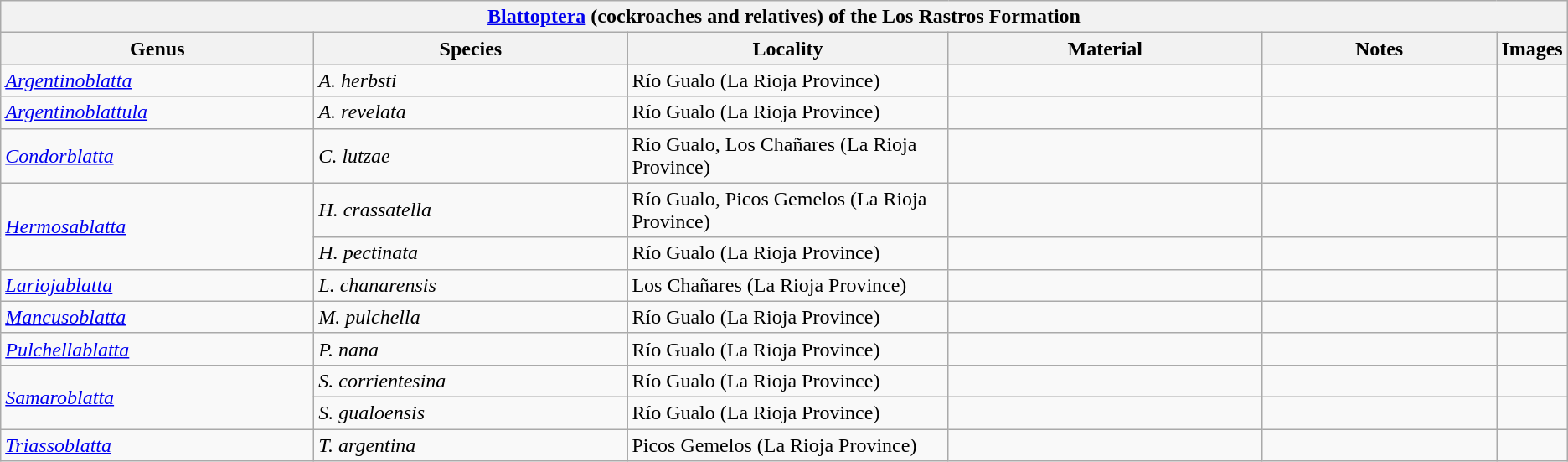<table class="wikitable" align="center">
<tr>
<th colspan="6" align="center"><a href='#'>Blattoptera</a> (cockroaches and relatives) of the Los Rastros Formation</th>
</tr>
<tr>
<th width="20%">Genus</th>
<th width="20%">Species</th>
<th>Locality</th>
<th width="20%">Material</th>
<th width="15%">Notes</th>
<th>Images</th>
</tr>
<tr>
<td><em><a href='#'>Argentinoblatta</a></em></td>
<td><em>A. herbsti</em></td>
<td>Río Gualo (La Rioja Province)</td>
<td></td>
<td></td>
<td></td>
</tr>
<tr>
<td><em><a href='#'>Argentinoblattula</a></em></td>
<td><em>A. revelata</em></td>
<td>Río Gualo (La Rioja Province)</td>
<td></td>
<td></td>
<td></td>
</tr>
<tr>
<td><em><a href='#'>Condorblatta</a></em></td>
<td><em>C. lutzae</em></td>
<td>Río Gualo,<em></em> Los Chañares (La Rioja Province)</td>
<td></td>
<td></td>
<td></td>
</tr>
<tr>
<td rowspan="2"><em><a href='#'>Hermosablatta</a></em></td>
<td><em>H. crassatella</em></td>
<td>Río Gualo, Picos Gemelos (La Rioja Province)</td>
<td></td>
<td></td>
<td></td>
</tr>
<tr>
<td><em>H. pectinata</em></td>
<td>Río Gualo (La Rioja Province)</td>
<td></td>
<td></td>
<td></td>
</tr>
<tr>
<td><em><a href='#'>Lariojablatta</a></em></td>
<td><em>L. chanarensis</em></td>
<td>Los Chañares (La Rioja Province)</td>
<td></td>
<td></td>
<td></td>
</tr>
<tr>
<td><em><a href='#'>Mancusoblatta</a></em></td>
<td><em>M. pulchella</em></td>
<td>Río Gualo (La Rioja Province)</td>
<td></td>
<td></td>
<td></td>
</tr>
<tr>
<td><em><a href='#'>Pulchellablatta</a></em></td>
<td><em>P. nana</em></td>
<td>Río Gualo (La Rioja Province)</td>
<td></td>
<td></td>
<td></td>
</tr>
<tr>
<td rowspan="2"><em><a href='#'>Samaroblatta</a></em></td>
<td><em>S. corrientesina</em></td>
<td>Río Gualo (La Rioja Province)</td>
<td></td>
<td></td>
<td></td>
</tr>
<tr>
<td><em>S. gualoensis</em></td>
<td>Río Gualo (La Rioja Province)</td>
<td></td>
<td></td>
<td></td>
</tr>
<tr>
<td><em><a href='#'>Triassoblatta</a></em></td>
<td><em>T. argentina</em></td>
<td>Picos Gemelos (La Rioja Province)</td>
<td></td>
<td></td>
<td></td>
</tr>
</table>
